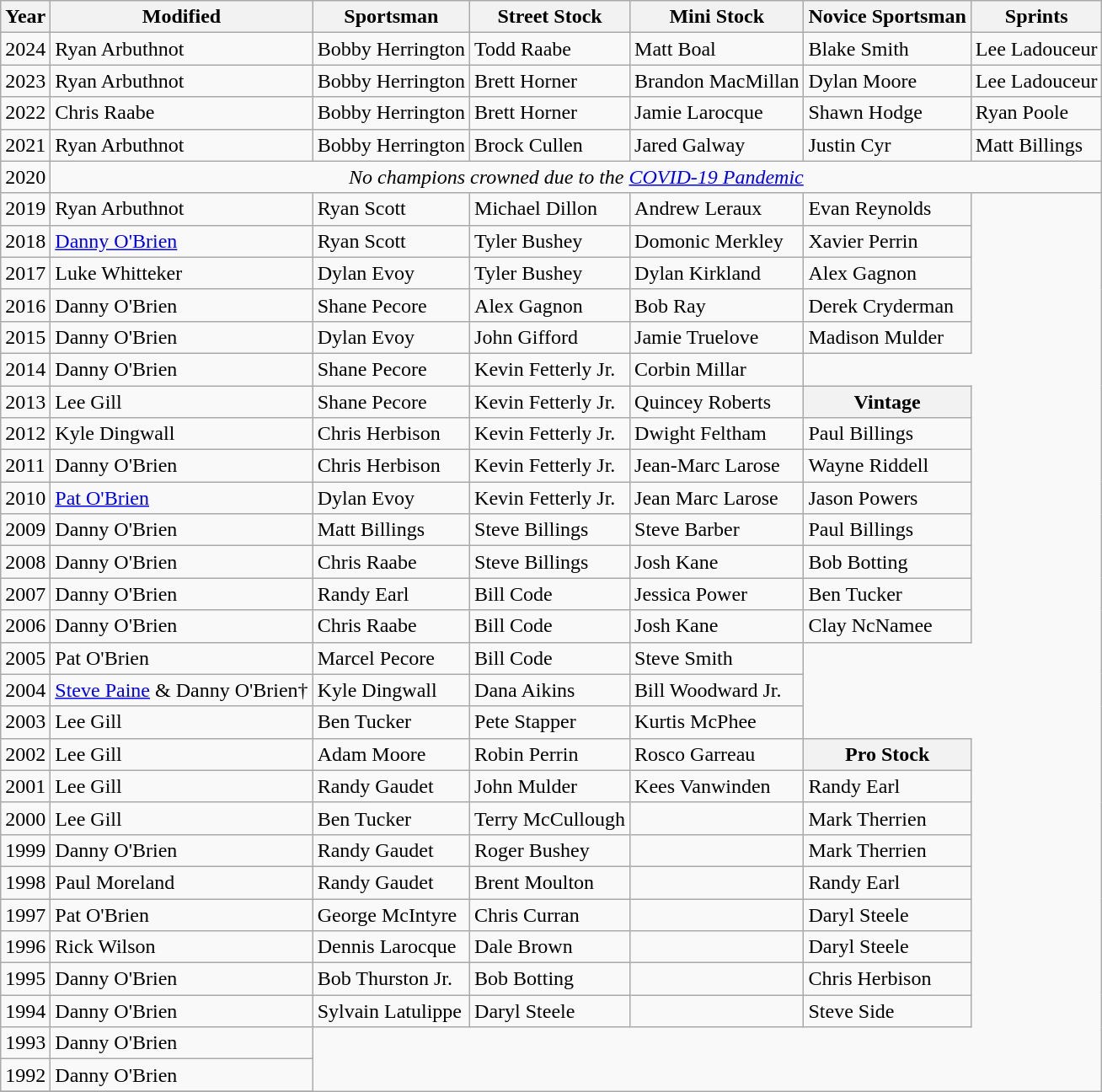<table class="wikitable">
<tr>
<th>Year</th>
<th>Modified</th>
<th>Sportsman</th>
<th>Street Stock</th>
<th>Mini Stock</th>
<th>Novice Sportsman</th>
<th>Sprints</th>
</tr>
<tr>
<td>2024</td>
<td>Ryan Arbuthnot</td>
<td>Bobby Herrington</td>
<td>Todd Raabe</td>
<td>Matt Boal</td>
<td>Blake Smith</td>
<td>Lee Ladouceur</td>
</tr>
<tr>
<td>2023</td>
<td>Ryan Arbuthnot</td>
<td>Bobby Herrington</td>
<td>Brett Horner</td>
<td>Brandon MacMillan</td>
<td>Dylan Moore</td>
<td>Lee Ladouceur</td>
</tr>
<tr>
<td>2022</td>
<td>Chris Raabe</td>
<td>Bobby Herrington</td>
<td>Brett Horner</td>
<td>Jamie Larocque</td>
<td>Shawn Hodge</td>
<td>Ryan Poole</td>
</tr>
<tr>
<td>2021</td>
<td>Ryan Arbuthnot</td>
<td>Bobby Herrington</td>
<td>Brock Cullen</td>
<td>Jared Galway</td>
<td>Justin Cyr</td>
<td>Matt Billings</td>
</tr>
<tr>
<td align="center">2020</td>
<td colspan="6" align="center"><em>No champions crowned due to the <a href='#'>COVID-19 Pandemic</a></em></td>
</tr>
<tr>
<td>2019</td>
<td>Ryan Arbuthnot</td>
<td>Ryan Scott</td>
<td>Michael Dillon</td>
<td>Andrew Leraux</td>
<td>Evan Reynolds</td>
</tr>
<tr>
<td>2018</td>
<td><a href='#'>Danny O'Brien</a></td>
<td>Ryan Scott</td>
<td>Tyler Bushey</td>
<td>Domonic Merkley</td>
<td>Xavier Perrin</td>
</tr>
<tr>
<td>2017</td>
<td>Luke Whitteker</td>
<td>Dylan Evoy</td>
<td>Tyler Bushey</td>
<td>Dylan Kirkland</td>
<td>Alex Gagnon</td>
</tr>
<tr>
<td>2016</td>
<td>Danny O'Brien</td>
<td>Shane Pecore</td>
<td>Alex Gagnon</td>
<td>Bob Ray</td>
<td>Derek Cryderman</td>
</tr>
<tr>
<td>2015</td>
<td>Danny O'Brien</td>
<td>Dylan Evoy</td>
<td>John Gifford</td>
<td>Jamie Truelove</td>
<td>Madison Mulder</td>
</tr>
<tr>
<td>2014</td>
<td>Danny O'Brien</td>
<td>Shane Pecore</td>
<td>Kevin Fetterly Jr.</td>
<td>Corbin Millar</td>
</tr>
<tr>
<td>2013</td>
<td>Lee Gill</td>
<td>Shane Pecore</td>
<td>Kevin Fetterly Jr.</td>
<td>Quincey Roberts</td>
<th>Vintage</th>
</tr>
<tr>
<td>2012</td>
<td>Kyle Dingwall</td>
<td>Chris Herbison</td>
<td>Kevin Fetterly Jr.</td>
<td>Dwight Feltham</td>
<td>Paul Billings</td>
</tr>
<tr>
<td>2011</td>
<td>Danny O'Brien</td>
<td>Chris Herbison</td>
<td>Kevin Fetterly Jr.</td>
<td>Jean-Marc Larose</td>
<td>Wayne Riddell</td>
</tr>
<tr>
<td>2010</td>
<td><a href='#'>Pat O'Brien</a></td>
<td>Dylan Evoy</td>
<td>Kevin Fetterly Jr.</td>
<td>Jean Marc Larose</td>
<td>Jason Powers</td>
</tr>
<tr>
<td>2009</td>
<td>Danny O'Brien</td>
<td>Matt Billings</td>
<td>Steve Billings</td>
<td>Steve Barber</td>
<td>Paul Billings</td>
</tr>
<tr>
<td>2008</td>
<td>Danny O'Brien</td>
<td>Chris Raabe</td>
<td>Steve Billings</td>
<td>Josh Kane</td>
<td>Bob Botting</td>
</tr>
<tr>
<td>2007</td>
<td>Danny O'Brien</td>
<td>Randy Earl</td>
<td>Bill Code</td>
<td>Jessica Power</td>
<td>Ben Tucker</td>
</tr>
<tr>
<td>2006</td>
<td>Danny O'Brien</td>
<td>Chris Raabe</td>
<td>Bill Code</td>
<td>Josh Kane</td>
<td>Clay NcNamee</td>
</tr>
<tr>
<td>2005</td>
<td>Pat O'Brien</td>
<td>Marcel Pecore</td>
<td>Bill Code</td>
<td>Steve Smith</td>
</tr>
<tr>
<td>2004</td>
<td><a href='#'>Steve Paine</a> & Danny O'Brien†</td>
<td>Kyle Dingwall</td>
<td>Dana Aikins</td>
<td>Bill Woodward Jr.</td>
</tr>
<tr>
<td>2003</td>
<td>Lee Gill</td>
<td>Ben Tucker</td>
<td>Pete Stapper</td>
<td>Kurtis McPhee</td>
</tr>
<tr>
<td>2002</td>
<td>Lee Gill</td>
<td>Adam Moore</td>
<td>Robin Perrin</td>
<td>Rosco Garreau</td>
<th>Pro Stock</th>
</tr>
<tr>
<td>2001</td>
<td>Lee Gill</td>
<td>Randy Gaudet</td>
<td>John Mulder</td>
<td>Kees Vanwinden</td>
<td>Randy Earl</td>
</tr>
<tr>
<td>2000</td>
<td>Lee Gill</td>
<td>Ben Tucker</td>
<td>Terry McCullough</td>
<td></td>
<td>Mark Therrien</td>
</tr>
<tr>
<td>1999</td>
<td>Danny O'Brien</td>
<td>Randy Gaudet</td>
<td>Roger Bushey</td>
<td></td>
<td>Mark Therrien</td>
</tr>
<tr>
<td>1998</td>
<td>Paul Moreland</td>
<td>Randy Gaudet</td>
<td>Brent Moulton</td>
<td></td>
<td>Randy Earl</td>
</tr>
<tr>
<td>1997</td>
<td>Pat O'Brien</td>
<td>George McIntyre</td>
<td>Chris Curran</td>
<td></td>
<td>Daryl Steele</td>
</tr>
<tr>
<td>1996</td>
<td>Rick Wilson</td>
<td>Dennis Larocque</td>
<td>Dale Brown</td>
<td></td>
<td>Daryl Steele</td>
</tr>
<tr>
<td>1995</td>
<td>Danny O'Brien</td>
<td>Bob Thurston Jr.</td>
<td>Bob Botting</td>
<td></td>
<td>Chris Herbison</td>
</tr>
<tr>
<td>1994</td>
<td>Danny O'Brien</td>
<td>Sylvain Latulippe</td>
<td>Daryl Steele</td>
<td></td>
<td>Steve Side</td>
</tr>
<tr>
<td>1993</td>
<td>Danny O'Brien</td>
</tr>
<tr>
<td>1992</td>
<td>Danny O'Brien</td>
</tr>
<tr>
</tr>
</table>
